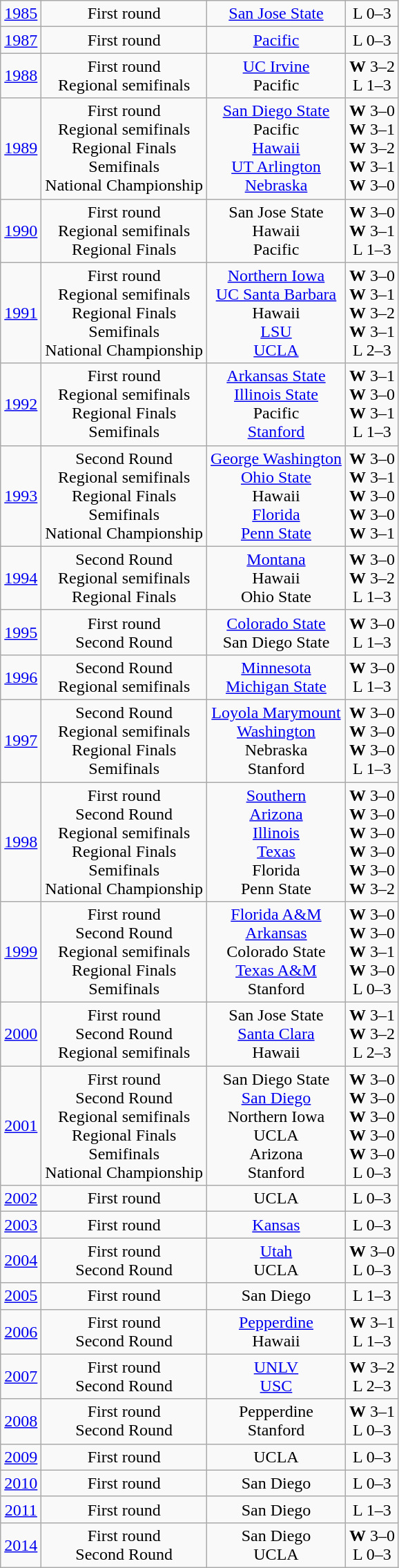<table class="wikitable">
<tr align="center">
<td><a href='#'>1985</a></td>
<td>First round</td>
<td><a href='#'>San Jose State</a></td>
<td>L 0–3</td>
</tr>
<tr align="center">
<td><a href='#'>1987</a></td>
<td>First round</td>
<td><a href='#'>Pacific</a></td>
<td>L 0–3</td>
</tr>
<tr align="center">
<td><a href='#'>1988</a></td>
<td>First round<br>Regional semifinals</td>
<td><a href='#'>UC Irvine</a><br>Pacific</td>
<td><strong>W</strong> 3–2<br>L 1–3</td>
</tr>
<tr align="center">
<td><a href='#'>1989</a></td>
<td>First round<br>Regional semifinals<br>Regional Finals<br>Semifinals<br>National Championship</td>
<td><a href='#'>San Diego State</a><br>Pacific<br><a href='#'>Hawaii</a><br><a href='#'>UT Arlington</a><br><a href='#'>Nebraska</a></td>
<td><strong>W</strong> 3–0<br><strong>W</strong> 3–1<br><strong>W</strong> 3–2<br><strong>W</strong> 3–1<br><strong>W</strong> 3–0</td>
</tr>
<tr align="center">
<td><a href='#'>1990</a></td>
<td>First round<br>Regional semifinals<br>Regional Finals</td>
<td>San Jose State<br>Hawaii<br>Pacific</td>
<td><strong>W</strong> 3–0<br><strong>W</strong> 3–1<br>L 1–3</td>
</tr>
<tr align="center">
<td><a href='#'>1991</a></td>
<td>First round<br>Regional semifinals<br>Regional Finals<br>Semifinals<br>National Championship</td>
<td><a href='#'>Northern Iowa</a><br><a href='#'>UC Santa Barbara</a><br>Hawaii<br><a href='#'>LSU</a><br><a href='#'>UCLA</a></td>
<td><strong>W</strong> 3–0<br><strong>W</strong> 3–1<br><strong>W</strong> 3–2<br><strong>W</strong> 3–1<br>L 2–3</td>
</tr>
<tr align="center">
<td><a href='#'>1992</a></td>
<td>First round<br>Regional semifinals<br>Regional Finals<br>Semifinals</td>
<td><a href='#'>Arkansas State</a><br><a href='#'>Illinois State</a><br>Pacific<br><a href='#'>Stanford</a></td>
<td><strong>W</strong> 3–1<br><strong>W</strong> 3–0<br><strong>W</strong> 3–1<br>L 1–3</td>
</tr>
<tr align="center">
<td><a href='#'>1993</a></td>
<td>Second Round<br>Regional semifinals<br>Regional Finals<br>Semifinals<br>National Championship</td>
<td><a href='#'>George Washington</a><br><a href='#'>Ohio State</a><br>Hawaii<br><a href='#'>Florida</a><br><a href='#'>Penn State</a></td>
<td><strong>W</strong> 3–0<br><strong>W</strong> 3–1<br><strong>W</strong> 3–0<br><strong>W</strong> 3–0<br><strong>W</strong> 3–1</td>
</tr>
<tr align="center">
<td><a href='#'>1994</a></td>
<td>Second Round<br>Regional semifinals<br>Regional Finals</td>
<td><a href='#'>Montana</a><br>Hawaii<br>Ohio State</td>
<td><strong>W</strong> 3–0<br><strong>W</strong> 3–2<br>L 1–3</td>
</tr>
<tr align="center">
<td><a href='#'>1995</a></td>
<td>First round<br>Second Round</td>
<td><a href='#'>Colorado State</a><br>San Diego State</td>
<td><strong>W</strong> 3–0<br>L 1–3</td>
</tr>
<tr align="center">
<td><a href='#'>1996</a></td>
<td>Second Round<br>Regional semifinals</td>
<td><a href='#'>Minnesota</a><br><a href='#'>Michigan State</a></td>
<td><strong>W</strong> 3–0<br>L 1–3</td>
</tr>
<tr align="center">
<td><a href='#'>1997</a></td>
<td>Second Round<br>Regional semifinals<br>Regional Finals<br>Semifinals</td>
<td><a href='#'>Loyola Marymount</a><br><a href='#'>Washington</a><br>Nebraska<br>Stanford</td>
<td><strong>W</strong> 3–0<br><strong>W</strong> 3–0<br><strong>W</strong> 3–0<br>L 1–3</td>
</tr>
<tr align="center">
<td><a href='#'>1998</a></td>
<td>First round<br>Second Round<br>Regional semifinals<br>Regional Finals<br>Semifinals<br>National Championship</td>
<td><a href='#'>Southern</a><br><a href='#'>Arizona</a><br><a href='#'>Illinois</a><br><a href='#'>Texas</a><br>Florida<br>Penn State</td>
<td><strong>W</strong> 3–0<br><strong>W</strong> 3–0<br><strong>W</strong> 3–0<br><strong>W</strong> 3–0<br><strong>W</strong> 3–0<br><strong>W</strong> 3–2</td>
</tr>
<tr align="center">
<td><a href='#'>1999</a></td>
<td>First round<br>Second Round<br>Regional semifinals<br>Regional Finals<br>Semifinals</td>
<td><a href='#'>Florida A&M</a><br><a href='#'>Arkansas</a><br>Colorado State<br><a href='#'>Texas A&M</a><br>Stanford</td>
<td><strong>W</strong> 3–0<br><strong>W</strong> 3–0<br><strong>W</strong> 3–1<br><strong>W</strong> 3–0<br>L 0–3</td>
</tr>
<tr align="center">
<td><a href='#'>2000</a></td>
<td>First round<br>Second Round<br>Regional semifinals</td>
<td>San Jose State<br><a href='#'>Santa Clara</a><br>Hawaii</td>
<td><strong>W</strong> 3–1<br><strong>W</strong> 3–2<br>L 2–3</td>
</tr>
<tr align="center">
<td><a href='#'>2001</a></td>
<td>First round<br>Second Round<br>Regional semifinals<br>Regional Finals<br>Semifinals<br>National Championship</td>
<td>San Diego State<br><a href='#'>San Diego</a><br>Northern Iowa<br>UCLA<br>Arizona<br>Stanford</td>
<td><strong>W</strong> 3–0<br><strong>W</strong> 3–0<br><strong>W</strong> 3–0<br><strong>W</strong> 3–0<br><strong>W</strong> 3–0<br>L 0–3</td>
</tr>
<tr align="center">
<td><a href='#'>2002</a></td>
<td>First round</td>
<td>UCLA</td>
<td>L 0–3</td>
</tr>
<tr align="center">
<td><a href='#'>2003</a></td>
<td>First round</td>
<td><a href='#'>Kansas</a></td>
<td>L 0–3</td>
</tr>
<tr align="center">
<td><a href='#'>2004</a></td>
<td>First round<br>Second Round</td>
<td><a href='#'>Utah</a><br>UCLA</td>
<td><strong>W</strong> 3–0<br>L  0–3</td>
</tr>
<tr align="center">
<td><a href='#'>2005</a></td>
<td>First round</td>
<td>San Diego</td>
<td>L 1–3</td>
</tr>
<tr align="center">
<td><a href='#'>2006</a></td>
<td>First round<br>Second Round</td>
<td><a href='#'>Pepperdine</a><br>Hawaii</td>
<td><strong>W</strong> 3–1<br>L 1–3</td>
</tr>
<tr align="center">
<td><a href='#'>2007</a></td>
<td>First round<br>Second Round</td>
<td><a href='#'>UNLV</a><br><a href='#'>USC</a></td>
<td><strong>W</strong> 3–2<br>L 2–3</td>
</tr>
<tr align="center">
<td><a href='#'>2008</a></td>
<td>First round<br>Second Round</td>
<td>Pepperdine<br>Stanford</td>
<td><strong>W</strong> 3–1<br>L 0–3</td>
</tr>
<tr align="center">
<td><a href='#'>2009</a></td>
<td>First round</td>
<td>UCLA</td>
<td>L 0–3</td>
</tr>
<tr align="center">
<td><a href='#'>2010</a></td>
<td>First round</td>
<td>San Diego</td>
<td>L 0–3</td>
</tr>
<tr align="center">
<td><a href='#'>2011</a></td>
<td>First round</td>
<td>San Diego</td>
<td>L 1–3</td>
</tr>
<tr align="center">
<td><a href='#'>2014</a></td>
<td>First round<br>Second Round</td>
<td>San Diego<br>UCLA</td>
<td><strong>W</strong> 3–0<br>L 0–3</td>
</tr>
</table>
